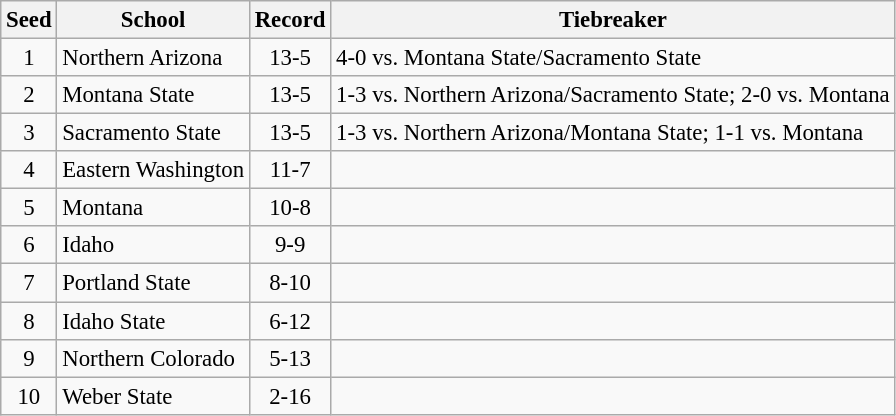<table class="wikitable" style="white-space:nowrap; font-size:95%;text-align:center">
<tr>
<th>Seed</th>
<th>School</th>
<th>Record</th>
<th>Tiebreaker</th>
</tr>
<tr>
<td>1</td>
<td align="left">Northern Arizona</td>
<td>13-5</td>
<td align="left">4-0 vs. Montana State/Sacramento State</td>
</tr>
<tr>
<td>2</td>
<td align="left">Montana State</td>
<td>13-5</td>
<td align="left">1-3 vs. Northern Arizona/Sacramento State; 2-0 vs. Montana</td>
</tr>
<tr>
<td>3</td>
<td align="left">Sacramento State</td>
<td>13-5</td>
<td align="left">1-3 vs. Northern Arizona/Montana State; 1-1 vs. Montana</td>
</tr>
<tr>
<td>4</td>
<td align="left">Eastern Washington</td>
<td>11-7</td>
<td align="left"></td>
</tr>
<tr>
<td>5</td>
<td align="left">Montana</td>
<td>10-8</td>
<td align="left"></td>
</tr>
<tr>
<td>6</td>
<td align="left">Idaho</td>
<td>9-9</td>
<td align="left"></td>
</tr>
<tr>
<td>7</td>
<td align="left">Portland State</td>
<td>8-10</td>
<td align="left"></td>
</tr>
<tr>
<td>8</td>
<td align="left">Idaho State</td>
<td>6-12</td>
<td align="left"></td>
</tr>
<tr>
<td>9</td>
<td align="left">Northern Colorado</td>
<td>5-13</td>
<td align="left"></td>
</tr>
<tr>
<td>10</td>
<td align="left">Weber State</td>
<td>2-16</td>
<td></td>
</tr>
</table>
